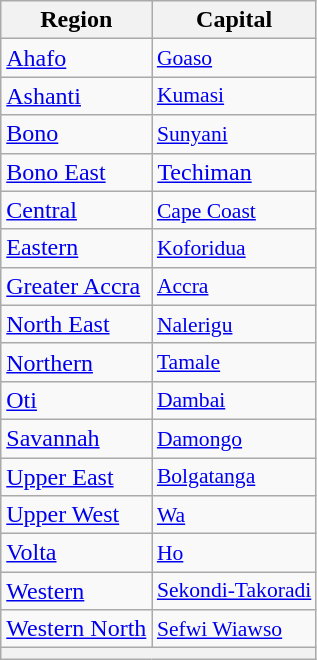<table class="wikitable">
<tr>
<th>Region</th>
<th>Capital</th>
</tr>
<tr>
<td><a href='#'>Ahafo</a></td>
<td style="font-size:90%;"><a href='#'>Goaso</a></tr></td>
</tr>
<tr>
<td><a href='#'>Ashanti</a></td>
<td style="font-size:90%;"><a href='#'>Kumasi</a> </tr></td>
<td><a href='#'>Bono</a></td>
<td style="font-size:90%;"><a href='#'>Sunyani</a></tr></td>
</tr>
<tr>
<td><a href='#'>Bono East</a><td><a href='#'>Techiman</a></td></tr></td>
</tr>
<tr>
<td><a href='#'>Central</a></td>
<td style="font-size:90%;"><a href='#'>Cape Coast</a> </tr></td>
<td><a href='#'>Eastern</a></td>
<td style="font-size:90%;"><a href='#'>Koforidua</a> </tr></td>
<td><a href='#'>Greater Accra</a></td>
<td style="font-size:90%;"><a href='#'>Accra</a> </tr></td>
</tr>
<tr>
<td><a href='#'>North East</a></td>
<td style="font-size:90%;"><a href='#'>Nalerigu</a></td>
</tr>
<tr>
<td><a href='#'>Northern</a></td>
<td style="font-size:90%;"><a href='#'>Tamale</a> </tr></td>
</tr>
<tr>
<td><a href='#'>Oti</a></td>
<td style="font-size:90%;"><a href='#'>Dambai</a></td>
</tr>
<tr>
<td><a href='#'>Savannah</a></td>
<td style="font-size:90%;"><a href='#'>Damongo</a></td>
</tr>
<tr>
<td><a href='#'>Upper East</a></td>
<td style="font-size:90%;"><a href='#'>Bolgatanga</a> </tr></td>
<td><a href='#'>Upper West</a></td>
<td style="font-size:90%;"><a href='#'>Wa</a> </tr></td>
<td><a href='#'>Volta</a></td>
<td style="font-size:90%;"><a href='#'>Ho</a> </tr></td>
<td><a href='#'>Western</a></td>
<td style="font-size:90%;"><a href='#'>Sekondi-Takoradi</a> </tr></td>
</tr>
<tr>
<td><a href='#'>Western North</a></td>
<td style="font-size:90%;"><a href='#'>Sefwi Wiawso</a></td>
</tr>
<tr>
<th colspan=2></th>
</tr>
</table>
